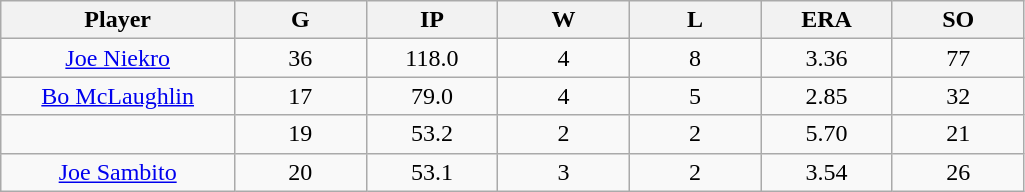<table class="wikitable sortable">
<tr>
<th bgcolor="#DDDDFF" width="16%">Player</th>
<th bgcolor="#DDDDFF" width="9%">G</th>
<th bgcolor="#DDDDFF" width="9%">IP</th>
<th bgcolor="#DDDDFF" width="9%">W</th>
<th bgcolor="#DDDDFF" width="9%">L</th>
<th bgcolor="#DDDDFF" width="9%">ERA</th>
<th bgcolor="#DDDDFF" width="9%">SO</th>
</tr>
<tr align="center">
<td><a href='#'>Joe Niekro</a></td>
<td>36</td>
<td>118.0</td>
<td>4</td>
<td>8</td>
<td>3.36</td>
<td>77</td>
</tr>
<tr align="center">
<td><a href='#'>Bo McLaughlin</a></td>
<td>17</td>
<td>79.0</td>
<td>4</td>
<td>5</td>
<td>2.85</td>
<td>32</td>
</tr>
<tr align="center">
<td></td>
<td>19</td>
<td>53.2</td>
<td>2</td>
<td>2</td>
<td>5.70</td>
<td>21</td>
</tr>
<tr align="center">
<td><a href='#'>Joe Sambito</a></td>
<td>20</td>
<td>53.1</td>
<td>3</td>
<td>2</td>
<td>3.54</td>
<td>26</td>
</tr>
</table>
